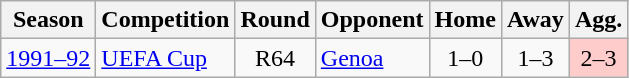<table class="wikitable">
<tr>
<th>Season</th>
<th>Competition</th>
<th>Round</th>
<th>Opponent</th>
<th>Home</th>
<th>Away</th>
<th>Agg.</th>
</tr>
<tr>
<td align="center"><a href='#'>1991–92</a></td>
<td><a href='#'>UEFA Cup</a></td>
<td align="center">R64</td>
<td> <a href='#'>Genoa</a></td>
<td align="center">1–0</td>
<td align="center">1–3</td>
<td style="background:#FFCCCC" align="center">2–3</td>
</tr>
</table>
